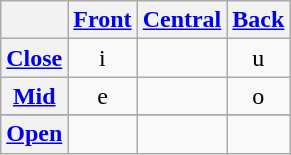<table class="IPA wikitable" style="text-align:center;">
<tr>
<th></th>
<th><a href='#'>Front</a></th>
<th><a href='#'>Central</a></th>
<th><a href='#'>Back</a></th>
</tr>
<tr>
<th><a href='#'>Close</a></th>
<td>i</td>
<td></td>
<td>u</td>
</tr>
<tr>
<th><a href='#'>Mid</a></th>
<td>e</td>
<td></td>
<td>o</td>
</tr>
<tr>
</tr>
<tr>
<th><a href='#'>Open</a></th>
<td></td>
<td></td>
<td></td>
</tr>
</table>
